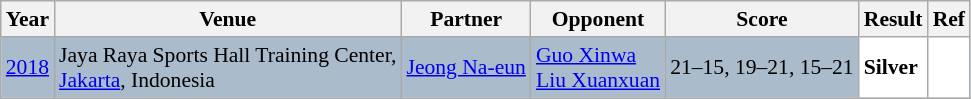<table class="sortable wikitable" style="font-size: 90%;">
<tr>
<th>Year</th>
<th>Venue</th>
<th>Partner</th>
<th>Opponent</th>
<th>Score</th>
<th>Result</th>
<th>Ref</th>
</tr>
<tr style="background:#AABBCC">
<td align="center"><a href='#'>2018</a></td>
<td align="left">Jaya Raya Sports Hall Training Center,<br><a href='#'>Jakarta</a>, Indonesia</td>
<td align="left"> <a href='#'>Jeong Na-eun</a></td>
<td align="left"> <a href='#'>Guo Xinwa</a><br> <a href='#'>Liu Xuanxuan</a></td>
<td align="left">21–15, 19–21, 15–21</td>
<td style="text-align:left; background:white"> <strong>Silver</strong></td>
<td style="text-align:center; background:white"></td>
</tr>
</table>
